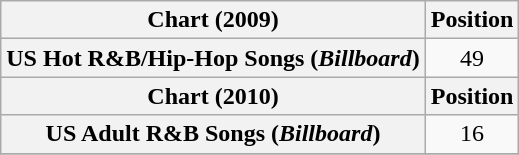<table class="wikitable sortable plainrowheaders">
<tr>
<th align="center">Chart (2009)</th>
<th align="center">Position</th>
</tr>
<tr>
<th scope="row">US Hot R&B/Hip-Hop Songs (<em>Billboard</em>)</th>
<td style="text-align:center;">49</td>
</tr>
<tr>
<th align="center">Chart (2010)</th>
<th align="center">Position</th>
</tr>
<tr>
<th scope="row">US Adult R&B Songs (<em>Billboard</em>)</th>
<td align="center">16</td>
</tr>
<tr>
</tr>
</table>
